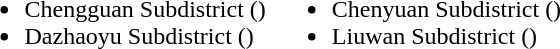<table>
<tr>
<td valign="top"><br><ul><li>Chengguan Subdistrict ()</li><li>Dazhaoyu Subdistrict ()</li></ul></td>
<td valign="top"><br><ul><li>Chenyuan Subdistrict ()</li><li>Liuwan Subdistrict ()</li></ul></td>
</tr>
</table>
